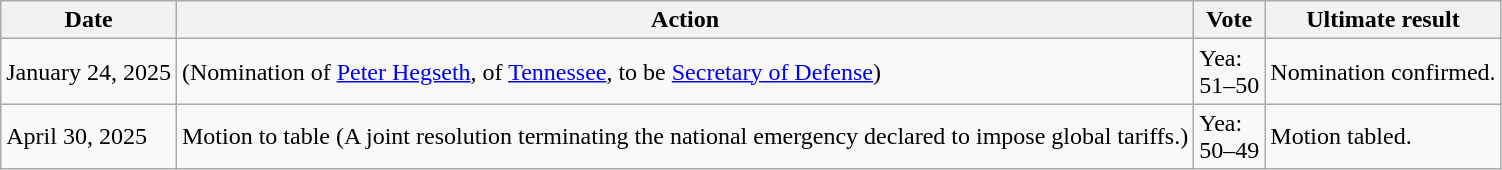<table class=wikitable>
<tr>
<th>Date</th>
<th>Action</th>
<th>Vote</th>
<th>Ultimate result</th>
</tr>
<tr>
<td>January 24, 2025</td>
<td> (Nomination of <a href='#'>Peter Hegseth</a>, of <a href='#'>Tennessee</a>, to be <a href='#'>Secretary of Defense</a>)</td>
<td nowrap="nowrap">Yea:<br>51–50</td>
<td>Nomination confirmed.</td>
</tr>
<tr>
<td>April 30, 2025</td>
<td>Motion to table  (A joint resolution terminating the national emergency declared to impose global tariffs.)</td>
<td nowrap="nowrap">Yea:<br>50–49</td>
<td>Motion tabled.</td>
</tr>
</table>
